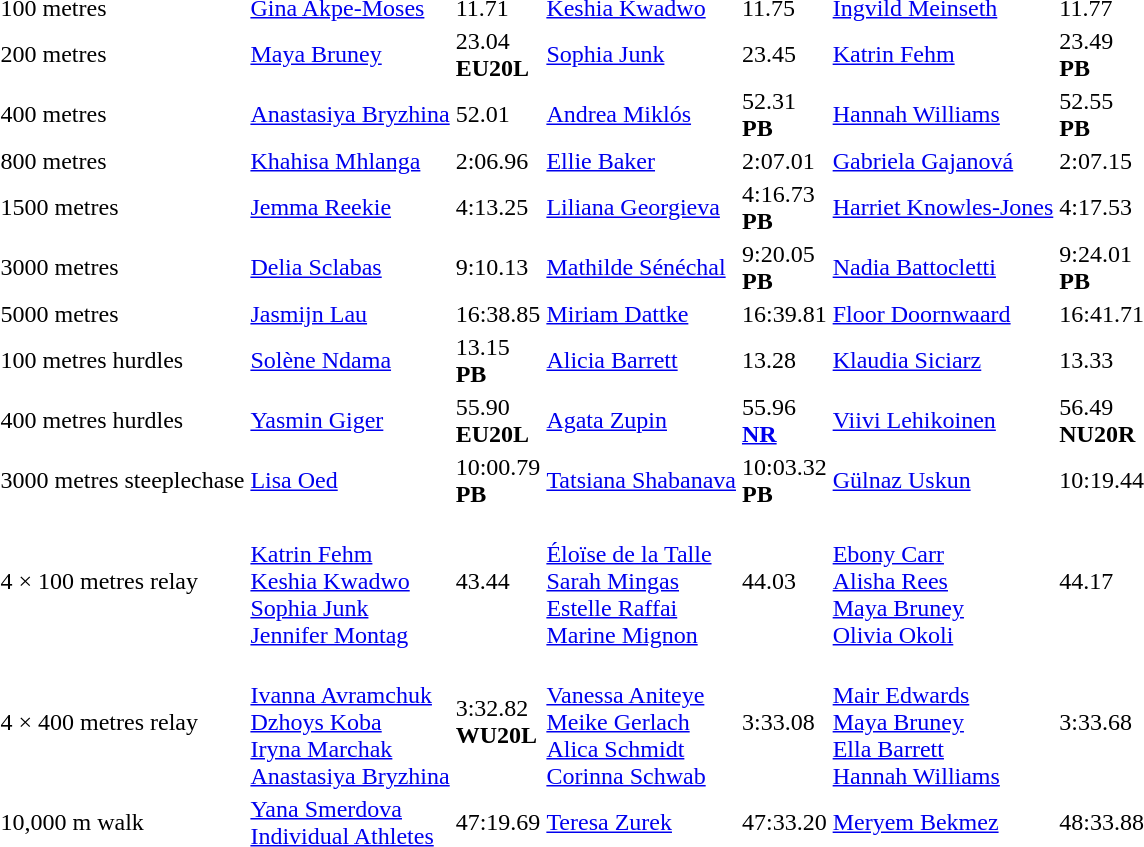<table>
<tr>
<td>100 metres</td>
<td><a href='#'>Gina Akpe-Moses</a><br></td>
<td>11.71</td>
<td><a href='#'>Keshia Kwadwo</a><br></td>
<td>11.75</td>
<td><a href='#'>Ingvild Meinseth</a><br></td>
<td>11.77</td>
</tr>
<tr>
<td>200 metres</td>
<td><a href='#'>Maya Bruney</a><br></td>
<td>23.04<br><strong>EU20L</strong></td>
<td><a href='#'>Sophia Junk</a><br></td>
<td>23.45</td>
<td><a href='#'>Katrin Fehm</a><br></td>
<td>23.49<br><strong>PB</strong></td>
</tr>
<tr>
<td>400 metres</td>
<td><a href='#'>Anastasiya Bryzhina</a><br></td>
<td>52.01</td>
<td><a href='#'>Andrea Miklós</a><br></td>
<td>52.31<br><strong>PB</strong></td>
<td><a href='#'>Hannah Williams</a><br></td>
<td>52.55<br><strong>PB</strong></td>
</tr>
<tr>
<td>800 metres</td>
<td><a href='#'>Khahisa Mhlanga</a><br></td>
<td>2:06.96</td>
<td><a href='#'>Ellie Baker</a><br></td>
<td>2:07.01</td>
<td><a href='#'>Gabriela Gajanová</a><br></td>
<td>2:07.15</td>
</tr>
<tr>
<td>1500 metres</td>
<td><a href='#'>Jemma Reekie</a><br></td>
<td>4:13.25</td>
<td><a href='#'>Liliana Georgieva</a><br></td>
<td>4:16.73<br><strong>PB</strong></td>
<td><a href='#'>Harriet Knowles-Jones</a><br></td>
<td>4:17.53</td>
</tr>
<tr>
<td>3000 metres</td>
<td><a href='#'>Delia Sclabas</a><br></td>
<td>9:10.13</td>
<td><a href='#'>Mathilde Sénéchal</a><br></td>
<td>9:20.05<br><strong>PB</strong></td>
<td><a href='#'>Nadia Battocletti</a><br></td>
<td>9:24.01<br><strong>PB</strong></td>
</tr>
<tr>
<td>5000 metres</td>
<td><a href='#'>Jasmijn Lau</a><br></td>
<td>16:38.85</td>
<td><a href='#'>Miriam Dattke</a><br></td>
<td>16:39.81</td>
<td><a href='#'>Floor Doornwaard</a><br></td>
<td>16:41.71</td>
</tr>
<tr>
<td>100 metres hurdles</td>
<td><a href='#'>Solène Ndama</a><br></td>
<td>13.15<br><strong>PB</strong></td>
<td><a href='#'>Alicia Barrett</a><br></td>
<td>13.28</td>
<td><a href='#'>Klaudia Siciarz</a><br></td>
<td>13.33</td>
</tr>
<tr>
<td>400 metres hurdles</td>
<td><a href='#'>Yasmin Giger</a><br></td>
<td>55.90<br><strong>EU20L</strong></td>
<td><a href='#'>Agata Zupin</a><br></td>
<td>55.96<br><strong><a href='#'>NR</a></strong></td>
<td><a href='#'>Viivi Lehikoinen</a><br></td>
<td>56.49<br><strong>NU20R</strong></td>
</tr>
<tr>
<td>3000 metres steeplechase</td>
<td><a href='#'>Lisa Oed</a><br></td>
<td>10:00.79<br><strong>PB</strong></td>
<td><a href='#'>Tatsiana Shabanava</a><br></td>
<td>10:03.32<br><strong>PB</strong></td>
<td><a href='#'>Gülnaz Uskun</a><br></td>
<td>10:19.44</td>
</tr>
<tr>
<td>4 × 100 metres relay</td>
<td><br><a href='#'>Katrin Fehm</a><br><a href='#'>Keshia Kwadwo</a><br><a href='#'>Sophia Junk</a><br><a href='#'>Jennifer Montag</a></td>
<td>43.44</td>
<td><br><a href='#'>Éloïse de la Talle</a><br><a href='#'>Sarah Mingas</a><br><a href='#'>Estelle Raffai</a><br><a href='#'>Marine Mignon</a></td>
<td>44.03</td>
<td><br><a href='#'>Ebony Carr</a><br><a href='#'>Alisha Rees</a><br><a href='#'>Maya Bruney</a><br><a href='#'>Olivia Okoli</a></td>
<td>44.17</td>
</tr>
<tr>
<td>4 × 400 metres relay</td>
<td><br><a href='#'>Ivanna Avramchuk</a><br><a href='#'>Dzhoys Koba</a><br><a href='#'>Iryna Marchak</a><br><a href='#'>Anastasiya Bryzhina</a></td>
<td>3:32.82<br><strong>WU20L</strong></td>
<td><br><a href='#'>Vanessa Aniteye</a><br><a href='#'>Meike Gerlach</a><br><a href='#'>Alica Schmidt</a><br><a href='#'>Corinna Schwab</a></td>
<td>3:33.08</td>
<td><br><a href='#'>Mair Edwards</a><br><a href='#'>Maya Bruney</a><br><a href='#'>Ella Barrett</a><br><a href='#'>Hannah Williams</a></td>
<td>3:33.68</td>
</tr>
<tr>
<td>10,000 m walk</td>
<td><a href='#'>Yana Smerdova</a><br> <a href='#'>Individual Athletes</a></td>
<td>47:19.69</td>
<td><a href='#'>Teresa Zurek</a><br></td>
<td>47:33.20</td>
<td><a href='#'>Meryem Bekmez</a><br></td>
<td>48:33.88<br><strong></strong></td>
</tr>
</table>
